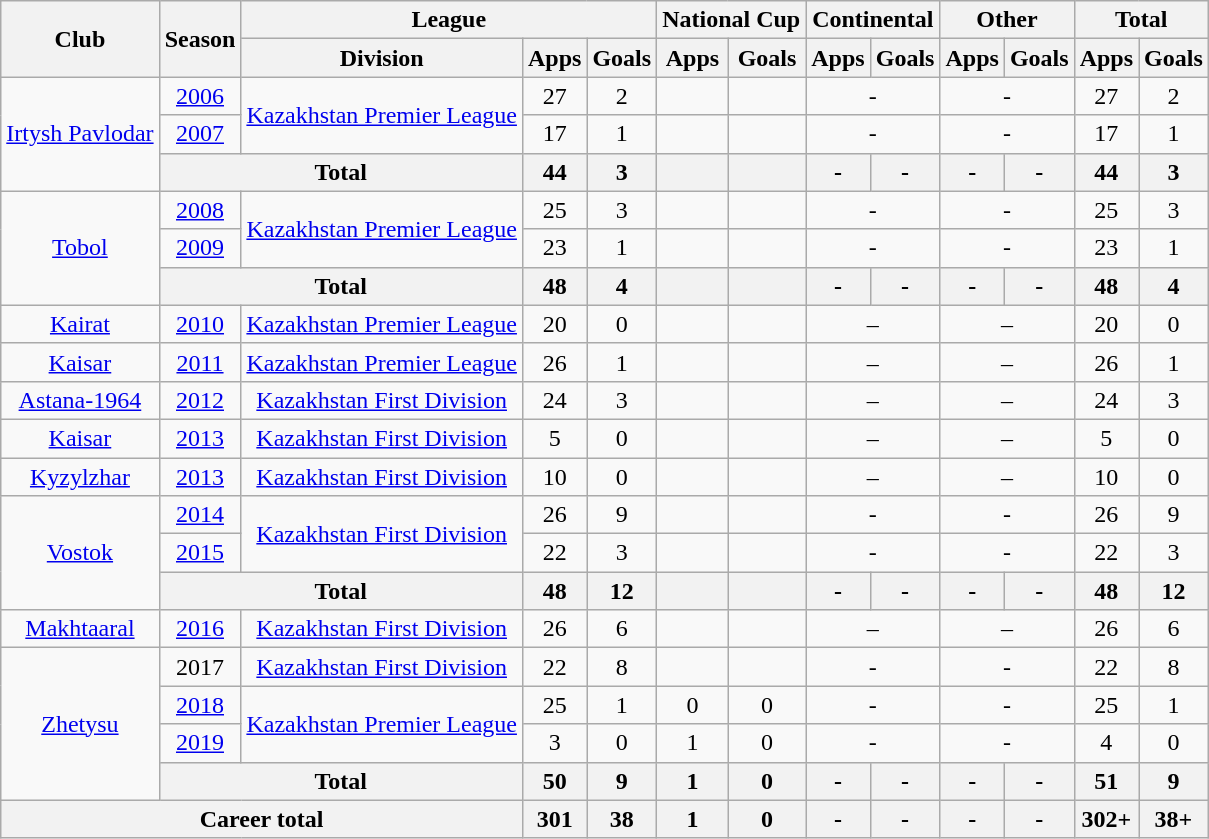<table class="wikitable" style="text-align: center">
<tr>
<th rowspan="2">Club</th>
<th rowspan="2">Season</th>
<th colspan="3">League</th>
<th colspan="2">National Cup</th>
<th colspan="2">Continental</th>
<th colspan="2">Other</th>
<th colspan="2">Total</th>
</tr>
<tr>
<th>Division</th>
<th>Apps</th>
<th>Goals</th>
<th>Apps</th>
<th>Goals</th>
<th>Apps</th>
<th>Goals</th>
<th>Apps</th>
<th>Goals</th>
<th>Apps</th>
<th>Goals</th>
</tr>
<tr>
<td rowspan="3"><a href='#'>Irtysh Pavlodar</a></td>
<td><a href='#'>2006</a></td>
<td rowspan="2"><a href='#'>Kazakhstan Premier League</a></td>
<td>27</td>
<td>2</td>
<td></td>
<td></td>
<td colspan="2">-</td>
<td colspan="2">-</td>
<td>27</td>
<td>2</td>
</tr>
<tr>
<td><a href='#'>2007</a></td>
<td>17</td>
<td>1</td>
<td></td>
<td></td>
<td colspan="2">-</td>
<td colspan="2">-</td>
<td>17</td>
<td>1</td>
</tr>
<tr>
<th colspan="2">Total</th>
<th>44</th>
<th>3</th>
<th></th>
<th></th>
<th>-</th>
<th>-</th>
<th>-</th>
<th>-</th>
<th>44</th>
<th>3</th>
</tr>
<tr>
<td rowspan="3"><a href='#'>Tobol</a></td>
<td><a href='#'>2008</a></td>
<td rowspan="2"><a href='#'>Kazakhstan Premier League</a></td>
<td>25</td>
<td>3</td>
<td></td>
<td></td>
<td colspan="2">-</td>
<td colspan="2">-</td>
<td>25</td>
<td>3</td>
</tr>
<tr>
<td><a href='#'>2009</a></td>
<td>23</td>
<td>1</td>
<td></td>
<td></td>
<td colspan="2">-</td>
<td colspan="2">-</td>
<td>23</td>
<td>1</td>
</tr>
<tr>
<th colspan="2">Total</th>
<th>48</th>
<th>4</th>
<th></th>
<th></th>
<th>-</th>
<th>-</th>
<th>-</th>
<th>-</th>
<th>48</th>
<th>4</th>
</tr>
<tr>
<td><a href='#'>Kairat</a></td>
<td><a href='#'>2010</a></td>
<td><a href='#'>Kazakhstan Premier League</a></td>
<td>20</td>
<td>0</td>
<td></td>
<td></td>
<td colspan="2">–</td>
<td colspan="2">–</td>
<td>20</td>
<td>0</td>
</tr>
<tr>
<td><a href='#'>Kaisar</a></td>
<td><a href='#'>2011</a></td>
<td><a href='#'>Kazakhstan Premier League</a></td>
<td>26</td>
<td>1</td>
<td></td>
<td></td>
<td colspan="2">–</td>
<td colspan="2">–</td>
<td>26</td>
<td>1</td>
</tr>
<tr>
<td><a href='#'>Astana-1964</a></td>
<td><a href='#'>2012</a></td>
<td><a href='#'>Kazakhstan First Division</a></td>
<td>24</td>
<td>3</td>
<td></td>
<td></td>
<td colspan="2">–</td>
<td colspan="2">–</td>
<td>24</td>
<td>3</td>
</tr>
<tr>
<td><a href='#'>Kaisar</a></td>
<td><a href='#'>2013</a></td>
<td><a href='#'>Kazakhstan First Division</a></td>
<td>5</td>
<td>0</td>
<td></td>
<td></td>
<td colspan="2">–</td>
<td colspan="2">–</td>
<td>5</td>
<td>0</td>
</tr>
<tr>
<td><a href='#'>Kyzylzhar</a></td>
<td><a href='#'>2013</a></td>
<td><a href='#'>Kazakhstan First Division</a></td>
<td>10</td>
<td>0</td>
<td></td>
<td></td>
<td colspan="2">–</td>
<td colspan="2">–</td>
<td>10</td>
<td>0</td>
</tr>
<tr>
<td rowspan="3"><a href='#'>Vostok</a></td>
<td><a href='#'>2014</a></td>
<td rowspan="2"><a href='#'>Kazakhstan First Division</a></td>
<td>26</td>
<td>9</td>
<td></td>
<td></td>
<td colspan="2">-</td>
<td colspan="2">-</td>
<td>26</td>
<td>9</td>
</tr>
<tr>
<td><a href='#'>2015</a></td>
<td>22</td>
<td>3</td>
<td></td>
<td></td>
<td colspan="2">-</td>
<td colspan="2">-</td>
<td>22</td>
<td>3</td>
</tr>
<tr>
<th colspan="2">Total</th>
<th>48</th>
<th>12</th>
<th></th>
<th></th>
<th>-</th>
<th>-</th>
<th>-</th>
<th>-</th>
<th>48</th>
<th>12</th>
</tr>
<tr>
<td><a href='#'>Makhtaaral</a></td>
<td><a href='#'>2016</a></td>
<td><a href='#'>Kazakhstan First Division</a></td>
<td>26</td>
<td>6</td>
<td></td>
<td></td>
<td colspan="2">–</td>
<td colspan="2">–</td>
<td>26</td>
<td>6</td>
</tr>
<tr>
<td rowspan="4"><a href='#'>Zhetysu</a></td>
<td>2017</td>
<td><a href='#'>Kazakhstan First Division</a></td>
<td>22</td>
<td>8</td>
<td></td>
<td></td>
<td colspan="2">-</td>
<td colspan="2">-</td>
<td>22</td>
<td>8</td>
</tr>
<tr>
<td><a href='#'>2018</a></td>
<td rowspan="2"><a href='#'>Kazakhstan Premier League</a></td>
<td>25</td>
<td>1</td>
<td>0</td>
<td>0</td>
<td colspan="2">-</td>
<td colspan="2">-</td>
<td>25</td>
<td>1</td>
</tr>
<tr>
<td><a href='#'>2019</a></td>
<td>3</td>
<td>0</td>
<td>1</td>
<td>0</td>
<td colspan="2">-</td>
<td colspan="2">-</td>
<td>4</td>
<td>0</td>
</tr>
<tr>
<th colspan="2">Total</th>
<th>50</th>
<th>9</th>
<th>1</th>
<th>0</th>
<th>-</th>
<th>-</th>
<th>-</th>
<th>-</th>
<th>51</th>
<th>9</th>
</tr>
<tr>
<th colspan="3">Career total</th>
<th>301</th>
<th>38</th>
<th>1</th>
<th>0</th>
<th>-</th>
<th>-</th>
<th>-</th>
<th>-</th>
<th>302+</th>
<th>38+</th>
</tr>
</table>
